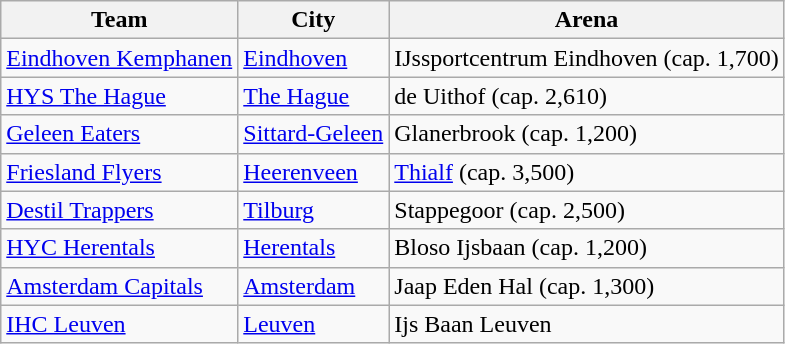<table class="wikitable">
<tr>
<th>Team</th>
<th>City</th>
<th>Arena</th>
</tr>
<tr>
<td><a href='#'>Eindhoven Kemphanen</a></td>
<td><a href='#'>Eindhoven</a></td>
<td>IJssportcentrum Eindhoven (cap. 1,700)</td>
</tr>
<tr>
<td><a href='#'>HYS The Hague</a></td>
<td><a href='#'>The Hague</a></td>
<td>de Uithof (cap. 2,610)</td>
</tr>
<tr>
<td><a href='#'>Geleen Eaters</a></td>
<td><a href='#'>Sittard-Geleen</a></td>
<td>Glanerbrook (cap. 1,200)</td>
</tr>
<tr>
<td><a href='#'>Friesland Flyers</a></td>
<td><a href='#'>Heerenveen</a></td>
<td><a href='#'>Thialf</a> (cap. 3,500)</td>
</tr>
<tr>
<td><a href='#'>Destil Trappers</a></td>
<td><a href='#'>Tilburg</a></td>
<td>Stappegoor (cap. 2,500)</td>
</tr>
<tr>
<td><a href='#'>HYC Herentals</a></td>
<td><a href='#'>Herentals</a></td>
<td>Bloso Ijsbaan (cap. 1,200)</td>
</tr>
<tr>
<td><a href='#'>Amsterdam Capitals</a></td>
<td><a href='#'>Amsterdam</a></td>
<td>Jaap Eden Hal (cap. 1,300)</td>
</tr>
<tr>
<td><a href='#'>IHC Leuven</a></td>
<td><a href='#'>Leuven</a></td>
<td>Ijs Baan Leuven</td>
</tr>
</table>
